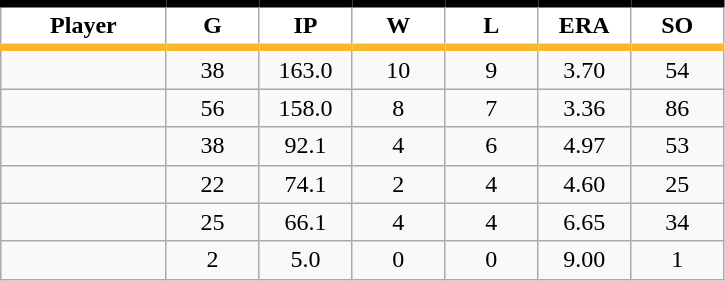<table class="wikitable sortable">
<tr>
<th style="background:#FFFFFF; border-top:#000000 5px solid; border-bottom:#FDB827 5px solid;" width="16%">Player</th>
<th style="background:#FFFFFF; border-top:#000000 5px solid; border-bottom:#FDB827 5px solid;" width="9%">G</th>
<th style="background:#FFFFFF; border-top:#000000 5px solid; border-bottom:#FDB827 5px solid;" width="9%">IP</th>
<th style="background:#FFFFFF; border-top:#000000 5px solid; border-bottom:#FDB827 5px solid;" width="9%">W</th>
<th style="background:#FFFFFF; border-top:#000000 5px solid; border-bottom:#FDB827 5px solid;" width="9%">L</th>
<th style="background:#FFFFFF; border-top:#000000 5px solid; border-bottom:#FDB827 5px solid;" width="9%">ERA</th>
<th style="background:#FFFFFF; border-top:#000000 5px solid; border-bottom:#FDB827 5px solid;" width="9%">SO</th>
</tr>
<tr align="center">
<td></td>
<td>38</td>
<td>163.0</td>
<td>10</td>
<td>9</td>
<td>3.70</td>
<td>54</td>
</tr>
<tr align="center">
<td></td>
<td>56</td>
<td>158.0</td>
<td>8</td>
<td>7</td>
<td>3.36</td>
<td>86</td>
</tr>
<tr align="center">
<td></td>
<td>38</td>
<td>92.1</td>
<td>4</td>
<td>6</td>
<td>4.97</td>
<td>53</td>
</tr>
<tr align="center">
<td></td>
<td>22</td>
<td>74.1</td>
<td>2</td>
<td>4</td>
<td>4.60</td>
<td>25</td>
</tr>
<tr align="center">
<td></td>
<td>25</td>
<td>66.1</td>
<td>4</td>
<td>4</td>
<td>6.65</td>
<td>34</td>
</tr>
<tr align="center">
<td></td>
<td>2</td>
<td>5.0</td>
<td>0</td>
<td>0</td>
<td>9.00</td>
<td>1</td>
</tr>
</table>
